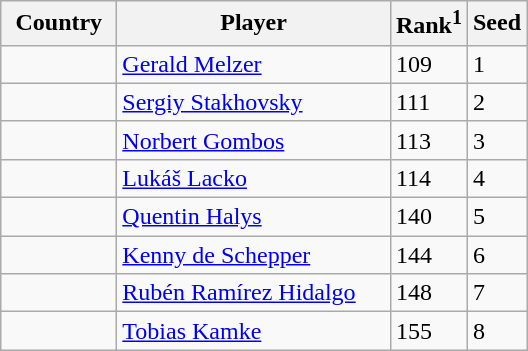<table class="sortable wikitable">
<tr>
<th width="70">Country</th>
<th width="175">Player</th>
<th>Rank<sup>1</sup></th>
<th>Seed</th>
</tr>
<tr>
<td></td>
<td><a href='#'>Gerald Melzer</a></td>
<td>109</td>
<td>1</td>
</tr>
<tr>
<td></td>
<td><a href='#'>Sergiy Stakhovsky</a></td>
<td>111</td>
<td>2</td>
</tr>
<tr>
<td></td>
<td><a href='#'>Norbert Gombos</a></td>
<td>113</td>
<td>3</td>
</tr>
<tr>
<td></td>
<td><a href='#'>Lukáš Lacko</a></td>
<td>114</td>
<td>4</td>
</tr>
<tr>
<td></td>
<td><a href='#'>Quentin Halys</a></td>
<td>140</td>
<td>5</td>
</tr>
<tr>
<td></td>
<td><a href='#'>Kenny de Schepper</a></td>
<td>144</td>
<td>6</td>
</tr>
<tr>
<td></td>
<td><a href='#'>Rubén Ramírez Hidalgo</a></td>
<td>148</td>
<td>7</td>
</tr>
<tr>
<td></td>
<td><a href='#'>Tobias Kamke</a></td>
<td>155</td>
<td>8</td>
</tr>
</table>
